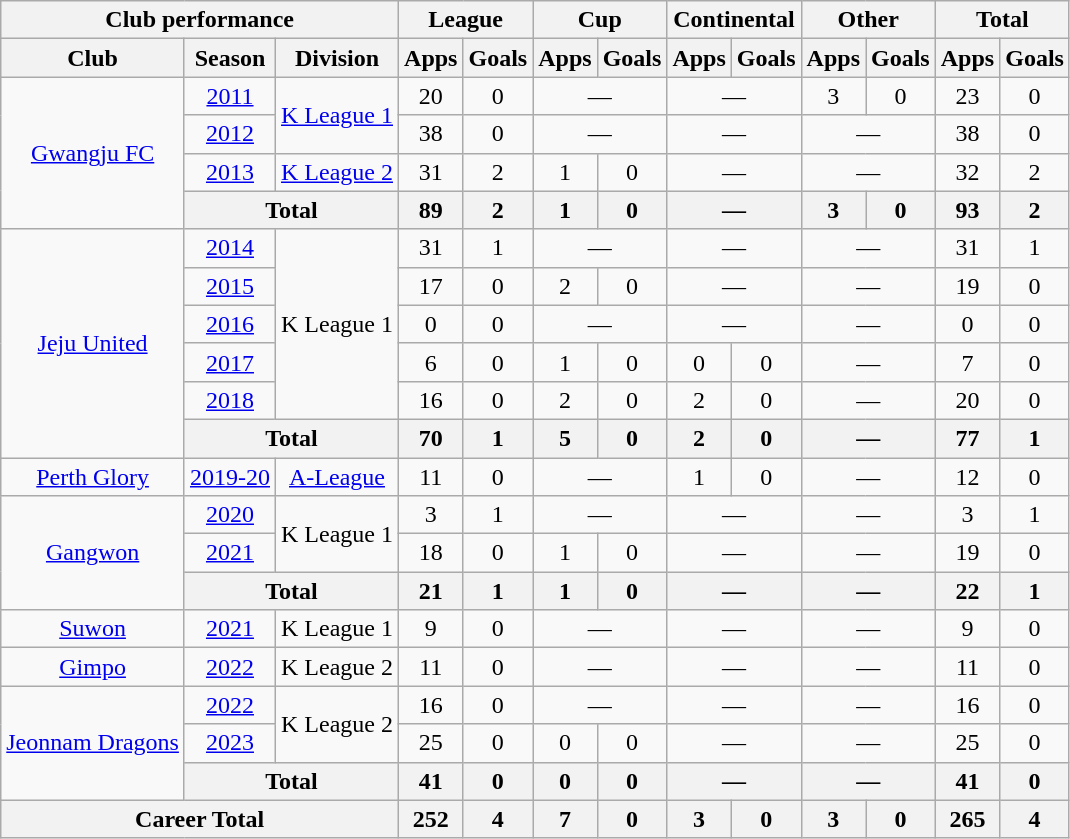<table class="wikitable" style="text-align: center">
<tr>
<th colspan="3">Club performance</th>
<th colspan="2">League</th>
<th colspan="2">Cup</th>
<th colspan="2">Continental</th>
<th colspan="2">Other</th>
<th colspan="3">Total</th>
</tr>
<tr>
<th>Club</th>
<th>Season</th>
<th>Division</th>
<th>Apps</th>
<th>Goals</th>
<th>Apps</th>
<th>Goals</th>
<th>Apps</th>
<th>Goals</th>
<th>Apps</th>
<th>Goals</th>
<th>Apps</th>
<th>Goals</th>
</tr>
<tr>
<td rowspan="4"><a href='#'>Gwangju FC</a></td>
<td><a href='#'>2011</a></td>
<td rowspan="2"><a href='#'>K League 1</a></td>
<td>20</td>
<td>0</td>
<td colspan="2">—</td>
<td colspan="2">—</td>
<td>3</td>
<td>0</td>
<td>23</td>
<td>0</td>
</tr>
<tr>
<td><a href='#'>2012</a></td>
<td>38</td>
<td>0</td>
<td colspan="2">—</td>
<td colspan="2">—</td>
<td colspan="2">—</td>
<td>38</td>
<td>0</td>
</tr>
<tr>
<td><a href='#'>2013</a></td>
<td><a href='#'>K League 2</a></td>
<td>31</td>
<td>2</td>
<td>1</td>
<td>0</td>
<td colspan="2">—</td>
<td colspan="2">—</td>
<td>32</td>
<td>2</td>
</tr>
<tr>
<th colspan="2">Total</th>
<th>89</th>
<th>2</th>
<th>1</th>
<th>0</th>
<th colspan="2">—</th>
<th>3</th>
<th>0</th>
<th>93</th>
<th>2</th>
</tr>
<tr>
<td rowspan="6"><a href='#'>Jeju United</a></td>
<td><a href='#'>2014</a></td>
<td rowspan="5">K League 1</td>
<td>31</td>
<td>1</td>
<td colspan="2">—</td>
<td colspan="2">—</td>
<td colspan="2">—</td>
<td>31</td>
<td>1</td>
</tr>
<tr>
<td><a href='#'>2015</a></td>
<td>17</td>
<td>0</td>
<td>2</td>
<td>0</td>
<td colspan="2">—</td>
<td colspan="2">—</td>
<td>19</td>
<td>0</td>
</tr>
<tr>
<td><a href='#'>2016</a></td>
<td>0</td>
<td>0</td>
<td colspan="2">—</td>
<td colspan="2">—</td>
<td colspan="2">—</td>
<td>0</td>
<td>0</td>
</tr>
<tr>
<td><a href='#'>2017</a></td>
<td>6</td>
<td>0</td>
<td>1</td>
<td>0</td>
<td>0</td>
<td>0</td>
<td colspan="2">—</td>
<td>7</td>
<td>0</td>
</tr>
<tr>
<td><a href='#'>2018</a></td>
<td>16</td>
<td>0</td>
<td>2</td>
<td>0</td>
<td>2</td>
<td>0</td>
<td colspan="2">—</td>
<td>20</td>
<td>0</td>
</tr>
<tr>
<th colspan="2">Total</th>
<th>70</th>
<th>1</th>
<th>5</th>
<th>0</th>
<th>2</th>
<th>0</th>
<th colspan="2">—</th>
<th>77</th>
<th>1</th>
</tr>
<tr>
<td><a href='#'>Perth Glory</a></td>
<td><a href='#'>2019-20</a></td>
<td><a href='#'>A-League</a></td>
<td>11</td>
<td>0</td>
<td colspan="2">—</td>
<td>1</td>
<td>0</td>
<td colspan="2">—</td>
<td>12</td>
<td>0</td>
</tr>
<tr>
<td rowspan="3"><a href='#'>Gangwon</a></td>
<td><a href='#'>2020</a></td>
<td rowspan="2">K League 1</td>
<td>3</td>
<td>1</td>
<td colspan="2">—</td>
<td colspan="2">—</td>
<td colspan="2">—</td>
<td>3</td>
<td>1</td>
</tr>
<tr>
<td><a href='#'>2021</a></td>
<td>18</td>
<td>0</td>
<td>1</td>
<td>0</td>
<td colspan="2">—</td>
<td colspan="2">—</td>
<td>19</td>
<td>0</td>
</tr>
<tr>
<th colspan="2">Total</th>
<th>21</th>
<th>1</th>
<th>1</th>
<th>0</th>
<th colspan="2">—</th>
<th colspan="2">—</th>
<th>22</th>
<th>1</th>
</tr>
<tr>
<td><a href='#'>Suwon</a></td>
<td><a href='#'>2021</a></td>
<td>K League 1</td>
<td>9</td>
<td>0</td>
<td colspan="2">—</td>
<td colspan="2">—</td>
<td colspan="2">—</td>
<td>9</td>
<td>0</td>
</tr>
<tr>
<td><a href='#'>Gimpo</a></td>
<td><a href='#'>2022</a></td>
<td>K League 2</td>
<td>11</td>
<td>0</td>
<td colspan="2">—</td>
<td colspan="2">—</td>
<td colspan="2">—</td>
<td>11</td>
<td>0</td>
</tr>
<tr>
<td rowspan="3"><a href='#'>Jeonnam Dragons</a></td>
<td><a href='#'>2022</a></td>
<td rowspan="2">K League 2</td>
<td>16</td>
<td>0</td>
<td colspan="2">—</td>
<td colspan="2">—</td>
<td colspan="2">—</td>
<td>16</td>
<td>0</td>
</tr>
<tr>
<td><a href='#'>2023</a></td>
<td>25</td>
<td>0</td>
<td>0</td>
<td>0</td>
<td colspan="2">—</td>
<td colspan="2">—</td>
<td>25</td>
<td>0</td>
</tr>
<tr>
<th colspan="2">Total</th>
<th>41</th>
<th>0</th>
<th>0</th>
<th>0</th>
<th colspan="2">—</th>
<th colspan="2">—</th>
<th>41</th>
<th>0</th>
</tr>
<tr>
<th colspan="3">Career Total</th>
<th>252</th>
<th>4</th>
<th>7</th>
<th>0</th>
<th>3</th>
<th>0</th>
<th>3</th>
<th>0</th>
<th>265</th>
<th>4</th>
</tr>
</table>
